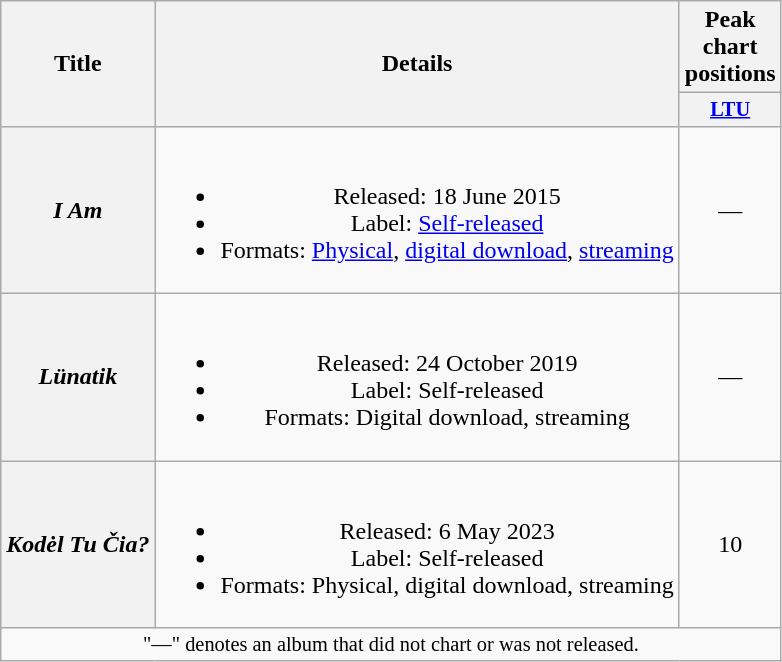<table class="wikitable plainrowheaders" style="text-align:center;">
<tr>
<th scope="col" rowspan="2">Title</th>
<th scope="col" rowspan="2">Details</th>
<th scope="col" colspan="1">Peak chart positions</th>
</tr>
<tr>
<th scope="col" style="width:3em;font-size:85%;"><a href='#'>LTU</a><br></th>
</tr>
<tr>
<th scope="row"><em>I Am</em></th>
<td><br><ul><li>Released: 18 June 2015</li><li>Label: <a href='#'>Self-released</a></li><li>Formats: <a href='#'>Physical</a>, <a href='#'>digital download</a>, <a href='#'>streaming</a></li></ul></td>
<td>—</td>
</tr>
<tr>
<th scope="row"><em>Lünatik</em></th>
<td><br><ul><li>Released: 24 October 2019</li><li>Label: Self-released</li><li>Formats: Digital download, streaming</li></ul></td>
<td>—</td>
</tr>
<tr>
<th scope="row"><em>Kodėl Tu Čia?</em></th>
<td><br><ul><li>Released: 6 May 2023</li><li>Label: Self-released</li><li>Formats: Physical, digital download, streaming</li></ul></td>
<td>10</td>
</tr>
<tr>
<td colspan="5" style="font-size:85%;">"—" denotes an album that did not chart or was not released.</td>
</tr>
</table>
